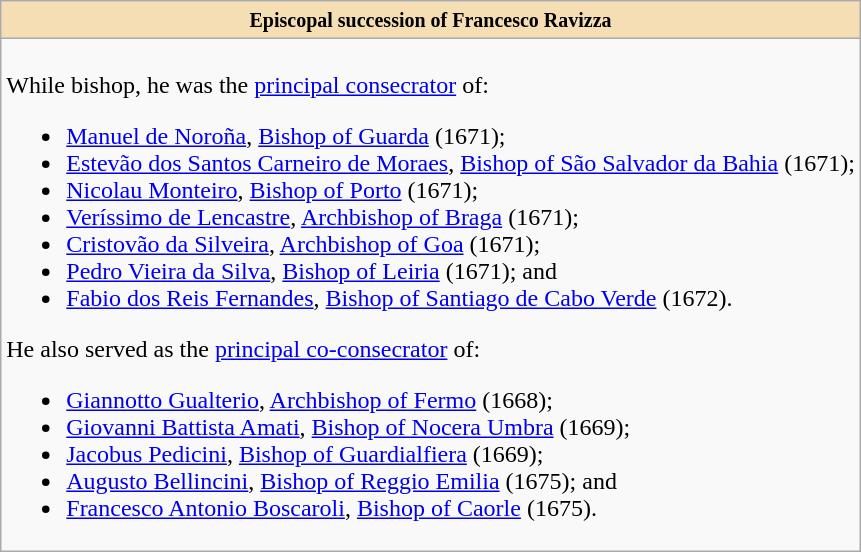<table role="presentation" class="wikitable mw-collapsible mw-collapsed"|>
<tr>
<th style="background:#F5DEB3"><small>Episcopal succession of Francesco Ravizza</small></th>
</tr>
<tr>
<td><br>While bishop, he was the <a href='#'>principal consecrator</a> of:<ul><li><a href='#'>Manuel de Noroña</a>, <a href='#'>Bishop of Guarda</a> (1671);</li><li><a href='#'>Estevão dos Santos Carneiro de Moraes</a>, <a href='#'>Bishop of São Salvador da Bahia</a> (1671);</li><li><a href='#'>Nicolau Monteiro</a>, <a href='#'>Bishop of Porto</a> (1671);</li><li><a href='#'>Veríssimo de Lencastre</a>, <a href='#'>Archbishop of Braga</a> (1671);</li><li><a href='#'>Cristovão da Silveira</a>, <a href='#'>Archbishop of Goa</a> (1671);</li><li><a href='#'>Pedro Vieira da Silva</a>, <a href='#'>Bishop of Leiria</a> (1671); and</li><li><a href='#'>Fabio dos Reis Fernandes</a>, <a href='#'>Bishop of Santiago de Cabo Verde</a> (1672).</li></ul>He also served as the <a href='#'>principal co-consecrator</a> of:<ul><li><a href='#'>Giannotto Gualterio</a>, <a href='#'>Archbishop of Fermo</a> (1668);</li><li><a href='#'>Giovanni Battista Amati</a>, <a href='#'>Bishop of Nocera Umbra</a> (1669);</li><li><a href='#'>Jacobus Pedicini</a>, <a href='#'>Bishop of Guardialfiera</a> (1669);</li><li><a href='#'>Augusto Bellincini</a>, <a href='#'>Bishop of Reggio Emilia</a> (1675); and</li><li><a href='#'>Francesco Antonio Boscaroli</a>, <a href='#'>Bishop of Caorle</a> (1675).</li></ul></td>
</tr>
</table>
